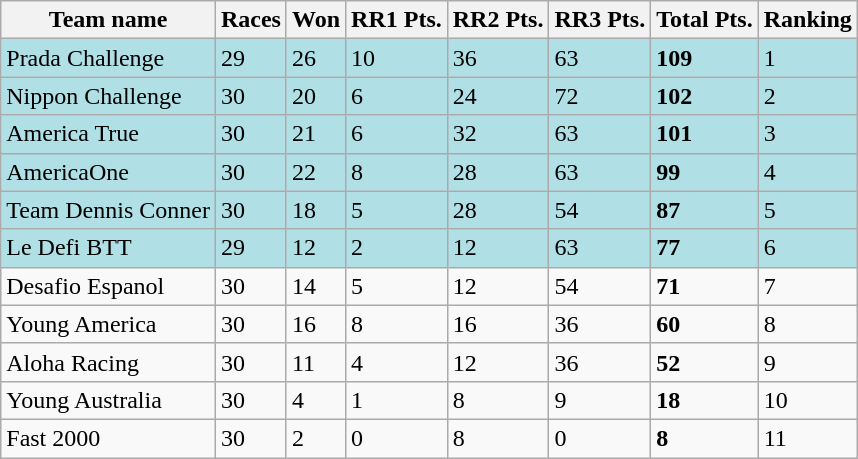<table class="wikitable">
<tr>
<th>Team name</th>
<th>Races</th>
<th>Won</th>
<th>RR1 Pts.</th>
<th>RR2 Pts.</th>
<th>RR3 Pts.</th>
<th>Total Pts.</th>
<th>Ranking</th>
</tr>
<tr style="background: #B0E0E6;">
<td> Prada Challenge</td>
<td>29</td>
<td>26</td>
<td>10</td>
<td>36</td>
<td>63</td>
<td><strong>109</strong></td>
<td>1</td>
</tr>
<tr style="background: #B0E0E6;">
<td> Nippon Challenge</td>
<td>30</td>
<td>20</td>
<td>6</td>
<td>24</td>
<td>72</td>
<td><strong>102</strong></td>
<td>2</td>
</tr>
<tr style="background: #B0E0E6;">
<td> America True</td>
<td>30</td>
<td>21</td>
<td>6</td>
<td>32</td>
<td>63</td>
<td><strong>101</strong></td>
<td>3</td>
</tr>
<tr style="background: #B0E0E6;">
<td> AmericaOne</td>
<td>30</td>
<td>22</td>
<td>8</td>
<td>28</td>
<td>63</td>
<td><strong>99</strong></td>
<td>4</td>
</tr>
<tr style="background: #B0E0E6;">
<td> Team Dennis Conner</td>
<td>30</td>
<td>18</td>
<td>5</td>
<td>28</td>
<td>54</td>
<td><strong>87</strong></td>
<td>5</td>
</tr>
<tr style="background: #B0E0E6;">
<td> Le Defi BTT</td>
<td>29</td>
<td>12</td>
<td>2</td>
<td>12</td>
<td>63</td>
<td><strong>77</strong></td>
<td>6</td>
</tr>
<tr>
<td> Desafio Espanol</td>
<td>30</td>
<td>14</td>
<td>5</td>
<td>12</td>
<td>54</td>
<td><strong>71</strong></td>
<td>7</td>
</tr>
<tr>
<td> Young America</td>
<td>30</td>
<td>16</td>
<td>8</td>
<td>16</td>
<td>36</td>
<td><strong>60</strong></td>
<td>8</td>
</tr>
<tr>
<td> Aloha Racing</td>
<td>30</td>
<td>11</td>
<td>4</td>
<td>12</td>
<td>36</td>
<td><strong>52</strong></td>
<td>9</td>
</tr>
<tr>
<td> Young Australia</td>
<td>30</td>
<td>4</td>
<td>1</td>
<td>8</td>
<td>9</td>
<td><strong>18</strong></td>
<td>10</td>
</tr>
<tr>
<td> Fast 2000</td>
<td>30</td>
<td>2</td>
<td>0</td>
<td>8</td>
<td>0</td>
<td><strong>8</strong></td>
<td>11</td>
</tr>
</table>
